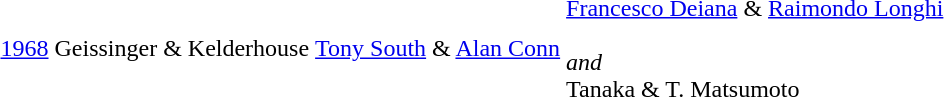<table>
<tr>
<td><a href='#'>1968</a></td>
<td>Geissinger & Kelderhouse<br></td>
<td><a href='#'>Tony South</a> & <a href='#'>Alan Conn</a><br></td>
<td><a href='#'>Francesco Deiana</a> & <a href='#'>Raimondo Longhi</a><br><br><em>and</em><br>Tanaka & T. Matsumoto<br></td>
</tr>
</table>
